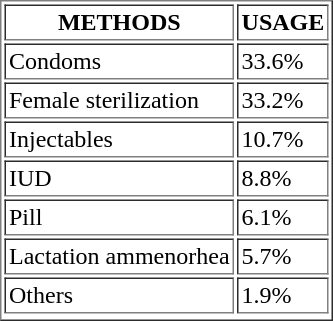<table border="1"  cellpadding="2">
<tr --->
<th scope="col" width="width:20em;">METHODS</th>
<th scope="col" width="width:20em;">USAGE</th>
</tr>
<tr>
<td>Condoms</td>
<td>33.6%</td>
</tr>
<tr>
<td>Female sterilization</td>
<td>33.2%</td>
</tr>
<tr>
<td>Injectables</td>
<td>10.7%</td>
</tr>
<tr>
<td>IUD</td>
<td>8.8%</td>
</tr>
<tr>
<td>Pill</td>
<td>6.1%</td>
</tr>
<tr>
<td>Lactation ammenorhea</td>
<td>5.7%</td>
</tr>
<tr>
<td>Others</td>
<td>1.9%</td>
</tr>
<tr --->
</tr>
</table>
